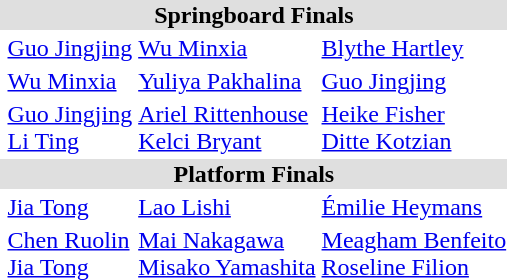<table>
<tr bgcolor="DFDFDF">
<td colspan="4" align="center"><strong>Springboard Finals</strong></td>
</tr>
<tr>
<th scope=row style="text-align:left"></th>
<td><a href='#'>Guo Jingjing</a><br><small></small></td>
<td><a href='#'>Wu Minxia</a><br><small></small></td>
<td><a href='#'>Blythe Hartley</a><br><small></small></td>
</tr>
<tr>
<th scope=row style="text-align:left"></th>
<td><a href='#'>Wu Minxia</a><br><small></small></td>
<td><a href='#'>Yuliya Pakhalina</a><br><small></small></td>
<td><a href='#'>Guo Jingjing</a><br><small></small></td>
</tr>
<tr>
<th scope=row style="text-align:left"></th>
<td><a href='#'>Guo Jingjing</a><br><a href='#'>Li Ting</a><br><small></small></td>
<td><a href='#'>Ariel Rittenhouse</a><br><a href='#'>Kelci Bryant</a><br><small></small></td>
<td><a href='#'>Heike Fisher</a><br><a href='#'>Ditte Kotzian</a><br><small></small></td>
</tr>
<tr bgcolor="DFDFDF">
<td colspan="4" align="center"><strong>Platform Finals</strong></td>
</tr>
<tr>
<th scope=row style="text-align:left"></th>
<td><a href='#'>Jia Tong</a><br><small></small></td>
<td><a href='#'>Lao Lishi</a><br><small></small></td>
<td><a href='#'>Émilie Heymans</a><br><small></small></td>
</tr>
<tr>
<th scope=row style="text-align:left"></th>
<td><a href='#'>Chen Ruolin</a><br><a href='#'>Jia Tong</a><br><small></small></td>
<td><a href='#'>Mai Nakagawa</a><br><a href='#'>Misako Yamashita</a><br><small></small></td>
<td><a href='#'>Meagham Benfeito</a><br><a href='#'>Roseline Filion</a><br><small></small></td>
</tr>
</table>
